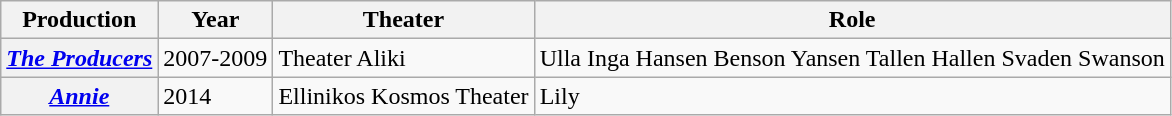<table class="wikitable plainrowheaders sortable" style="margin-right: 0;">
<tr>
<th scope="col">Production</th>
<th scope="col">Year</th>
<th scope="col">Theater</th>
<th scope="col">Role</th>
</tr>
<tr>
<th scope=row><em><a href='#'>The Producers</a></em></th>
<td>2007-2009</td>
<td>Theater Aliki</td>
<td>Ulla Inga Hansen Benson Yansen Tallen Hallen Svaden Swanson</td>
</tr>
<tr>
<th scope=row><em><a href='#'>Annie</a></em></th>
<td>2014</td>
<td>Ellinikos Kosmos Theater</td>
<td>Lily</td>
</tr>
</table>
